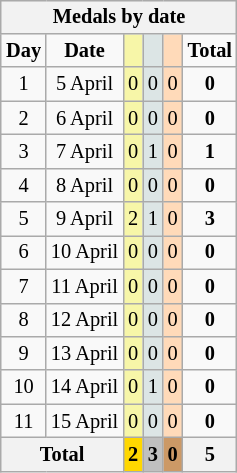<table class="wikitable" style="font-size:85%;float:right;text-align:center">
<tr>
<th colspan=6>Medals by date</th>
</tr>
<tr align=center>
<td><strong>Day</strong></td>
<td><strong>Date</strong></td>
<td bgcolor=#f7f6a8></td>
<td bgcolor=#dce5e5></td>
<td bgcolor=#ffdab9></td>
<td><strong>Total</strong></td>
</tr>
<tr align=centre>
<td>1</td>
<td>5 April</td>
<td bgcolor=#f7f6a8>0</td>
<td bgcolor=#dce5e5>0</td>
<td bgcolor=#ffdab9>0</td>
<td><strong>0</strong></td>
</tr>
<tr align=center>
<td>2</td>
<td>6 April</td>
<td bgcolor=#f7f6a8>0</td>
<td bgcolor=#dce5e5>0</td>
<td bgcolor=#ffdab9>0</td>
<td><strong>0</strong></td>
</tr>
<tr align=center>
<td>3</td>
<td>7 April</td>
<td bgcolor=#f7f6a8>0</td>
<td bgcolor=#dce5e5>1</td>
<td bgcolor=#ffdab9>0</td>
<td><strong>1</strong></td>
</tr>
<tr align=center>
<td>4</td>
<td>8 April</td>
<td bgcolor=#f7f6a8>0</td>
<td bgcolor=#dce5e5>0</td>
<td bgcolor=#ffdab9>0</td>
<td><strong>0</strong></td>
</tr>
<tr align=center>
<td>5</td>
<td>9 April</td>
<td bgcolor=#f7f6a8>2</td>
<td bgcolor=#dce5e5>1</td>
<td bgcolor=#ffdab9>0</td>
<td><strong>3</strong></td>
</tr>
<tr align=center>
<td>6</td>
<td>10 April</td>
<td bgcolor=#f7f6a8>0</td>
<td bgcolor=#dce5e5>0</td>
<td bgcolor=#ffdab9>0</td>
<td><strong>0</strong></td>
</tr>
<tr align=center>
<td>7</td>
<td>11 April</td>
<td bgcolor=#f7f6a8>0</td>
<td bgcolor=#dce5e5>0</td>
<td bgcolor=#ffdab9>0</td>
<td><strong>0</strong></td>
</tr>
<tr align=center>
<td>8</td>
<td>12 April</td>
<td bgcolor=#f7f6a8>0</td>
<td bgcolor=#dce5e5>0</td>
<td bgcolor=#ffdab9>0</td>
<td><strong>0</strong></td>
</tr>
<tr align=center>
<td>9</td>
<td>13 April</td>
<td bgcolor=#f7f6a8>0</td>
<td bgcolor=#dce5e5>0</td>
<td bgcolor=#ffdab9>0</td>
<td><strong>0</strong></td>
</tr>
<tr align=center>
<td>10</td>
<td>14 April</td>
<td bgcolor=#f7f6a8>0</td>
<td bgcolor=#dce5e5>1</td>
<td bgcolor=#ffdab9>0</td>
<td><strong>0</strong></td>
</tr>
<tr align=center>
<td>11</td>
<td>15 April</td>
<td bgcolor=#f7f6a8>0</td>
<td bgcolor=#dce5e5>0</td>
<td bgcolor=#ffdab9>0</td>
<td><strong>0</strong></td>
</tr>
<tr align=center>
<th colspan=2!bgcolor=#efefef>Total</th>
<th style="background:gold;">2</th>
<th style="background:silver;">3</th>
<th style="background:#c96;">0</th>
<th>5</th>
</tr>
</table>
